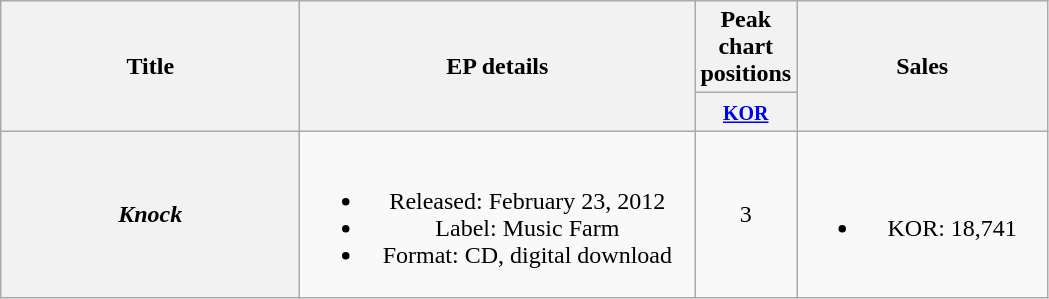<table class="wikitable plainrowheaders" style="text-align:center;">
<tr>
<th scope="col" rowspan="2" style="width:12em;">Title</th>
<th scope="col" rowspan="2" style="width:16em;">EP details</th>
<th scope="col" colspan="1">Peak chart positions</th>
<th scope="col" rowspan="2" style="width:10em;">Sales</th>
</tr>
<tr>
<th scope="col" width="30"><small><a href='#'>KOR</a></small><br></th>
</tr>
<tr>
<th scope="row"><em>Knock</em></th>
<td><br><ul><li>Released: February 23, 2012</li><li>Label: Music Farm</li><li>Format: CD, digital download</li></ul></td>
<td>3</td>
<td><br><ul><li>KOR: 18,741</li></ul></td>
</tr>
</table>
